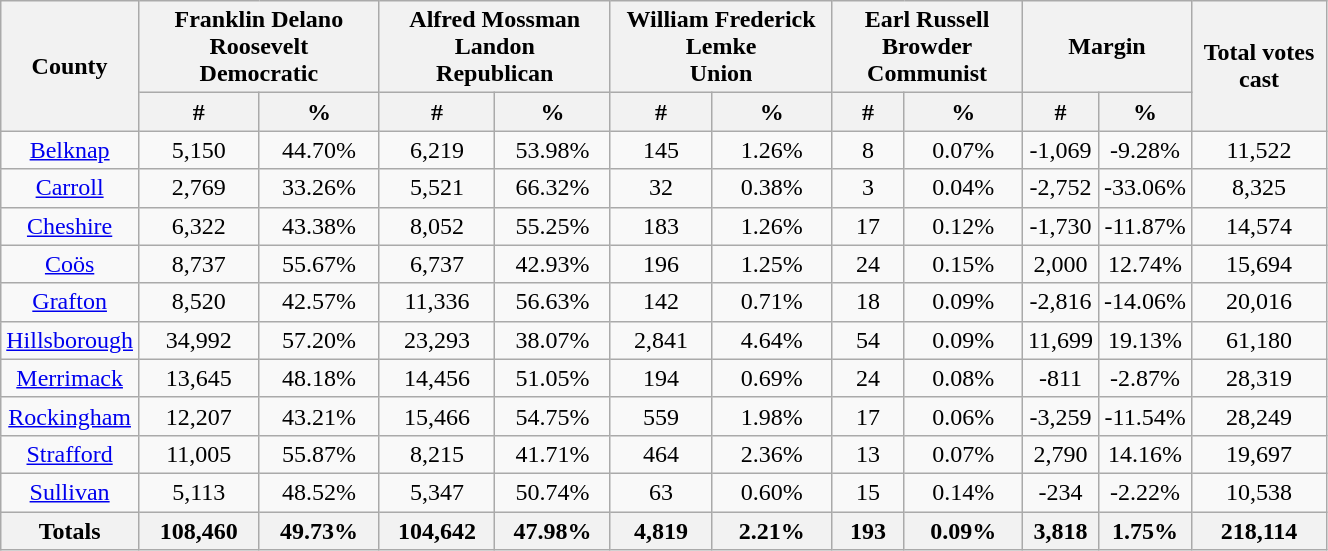<table width="70%"  class="wikitable sortable" style="text-align:center">
<tr>
<th rowspan=2>County</th>
<th style="text-align:center;" colspan="2">Franklin Delano Roosevelt<br>Democratic</th>
<th style="text-align:center;" colspan="2">Alfred Mossman Landon<br>Republican</th>
<th style="text-align:center;" colspan="2">William Frederick Lemke<br>Union</th>
<th style="text-align:center;" colspan="2">Earl Russell Browder<br>Communist</th>
<th style="text-align:center;" colspan="2">Margin</th>
<th style="text-align:center;" rowspan="2">Total votes cast</th>
</tr>
<tr>
<th style="text-align:center;" data-sort-type="number">#</th>
<th style="text-align:center;" data-sort-type="number">%</th>
<th style="text-align:center;" data-sort-type="number">#</th>
<th style="text-align:center;" data-sort-type="number">%</th>
<th style="text-align:center;" data-sort-type="number">#</th>
<th style="text-align:center;" data-sort-type="number">%</th>
<th style="text-align:center;" data-sort-type="number">#</th>
<th style="text-align:center;" data-sort-type="number">%</th>
<th style="text-align:center;" data-sort-type="number">#</th>
<th style="text-align:center;" data-sort-type="number">%</th>
</tr>
<tr style="text-align:center;">
<td><a href='#'>Belknap</a></td>
<td>5,150</td>
<td>44.70%</td>
<td>6,219</td>
<td>53.98%</td>
<td>145</td>
<td>1.26%</td>
<td>8</td>
<td>0.07%</td>
<td>-1,069</td>
<td>-9.28%</td>
<td>11,522</td>
</tr>
<tr style="text-align:center;">
<td><a href='#'>Carroll</a></td>
<td>2,769</td>
<td>33.26%</td>
<td>5,521</td>
<td>66.32%</td>
<td>32</td>
<td>0.38%</td>
<td>3</td>
<td>0.04%</td>
<td>-2,752</td>
<td>-33.06%</td>
<td>8,325</td>
</tr>
<tr style="text-align:center;">
<td><a href='#'>Cheshire</a></td>
<td>6,322</td>
<td>43.38%</td>
<td>8,052</td>
<td>55.25%</td>
<td>183</td>
<td>1.26%</td>
<td>17</td>
<td>0.12%</td>
<td>-1,730</td>
<td>-11.87%</td>
<td>14,574</td>
</tr>
<tr style="text-align:center;">
<td><a href='#'>Coös</a></td>
<td>8,737</td>
<td>55.67%</td>
<td>6,737</td>
<td>42.93%</td>
<td>196</td>
<td>1.25%</td>
<td>24</td>
<td>0.15%</td>
<td>2,000</td>
<td>12.74%</td>
<td>15,694</td>
</tr>
<tr style="text-align:center;">
<td><a href='#'>Grafton</a></td>
<td>8,520</td>
<td>42.57%</td>
<td>11,336</td>
<td>56.63%</td>
<td>142</td>
<td>0.71%</td>
<td>18</td>
<td>0.09%</td>
<td>-2,816</td>
<td>-14.06%</td>
<td>20,016</td>
</tr>
<tr style="text-align:center;">
<td><a href='#'>Hillsborough</a></td>
<td>34,992</td>
<td>57.20%</td>
<td>23,293</td>
<td>38.07%</td>
<td>2,841</td>
<td>4.64%</td>
<td>54</td>
<td>0.09%</td>
<td>11,699</td>
<td>19.13%</td>
<td>61,180</td>
</tr>
<tr style="text-align:center;">
<td><a href='#'>Merrimack</a></td>
<td>13,645</td>
<td>48.18%</td>
<td>14,456</td>
<td>51.05%</td>
<td>194</td>
<td>0.69%</td>
<td>24</td>
<td>0.08%</td>
<td>-811</td>
<td>-2.87%</td>
<td>28,319</td>
</tr>
<tr style="text-align:center;">
<td><a href='#'>Rockingham</a></td>
<td>12,207</td>
<td>43.21%</td>
<td>15,466</td>
<td>54.75%</td>
<td>559</td>
<td>1.98%</td>
<td>17</td>
<td>0.06%</td>
<td>-3,259</td>
<td>-11.54%</td>
<td>28,249</td>
</tr>
<tr style="text-align:center;">
<td><a href='#'>Strafford</a></td>
<td>11,005</td>
<td>55.87%</td>
<td>8,215</td>
<td>41.71%</td>
<td>464</td>
<td>2.36%</td>
<td>13</td>
<td>0.07%</td>
<td>2,790</td>
<td>14.16%</td>
<td>19,697</td>
</tr>
<tr style="text-align:center;">
<td><a href='#'>Sullivan</a></td>
<td>5,113</td>
<td>48.52%</td>
<td>5,347</td>
<td>50.74%</td>
<td>63</td>
<td>0.60%</td>
<td>15</td>
<td>0.14%</td>
<td>-234</td>
<td>-2.22%</td>
<td>10,538</td>
</tr>
<tr style="text-align:center;">
<th>Totals</th>
<th>108,460</th>
<th>49.73%</th>
<th>104,642</th>
<th>47.98%</th>
<th>4,819</th>
<th>2.21%</th>
<th>193</th>
<th>0.09%</th>
<th>3,818</th>
<th>1.75%</th>
<th>218,114</th>
</tr>
</table>
